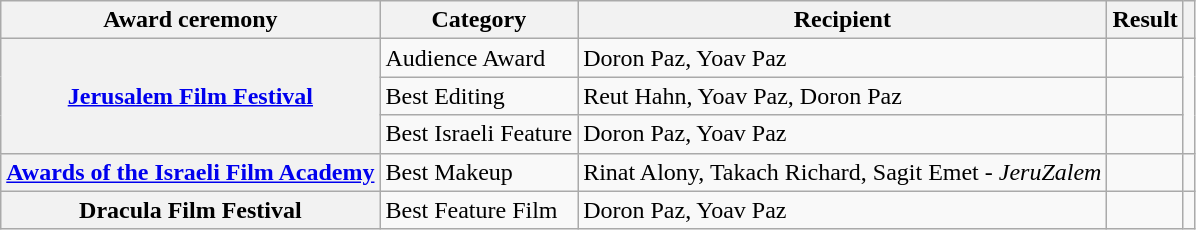<table class="wikitable plainrowheaders sortable">
<tr>
<th scope="col">Award ceremony</th>
<th scope="col">Category</th>
<th scope="col">Recipient</th>
<th scope="col">Result</th>
<th scope="col" class="unsortable"></th>
</tr>
<tr>
<th scope="row" rowspan=3><a href='#'>Jerusalem Film Festival</a></th>
<td>Audience Award</td>
<td>Doron Paz, Yoav Paz</td>
<td></td>
<td rowspan=3></td>
</tr>
<tr>
<td>Best Editing</td>
<td>Reut Hahn, Yoav Paz, Doron Paz</td>
<td></td>
</tr>
<tr>
<td>Best Israeli Feature</td>
<td>Doron Paz, Yoav Paz</td>
<td></td>
</tr>
<tr>
<th scope="row"><a href='#'>Awards of the Israeli Film Academy</a></th>
<td>Best Makeup</td>
<td>Rinat Alony, Takach Richard, Sagit Emet - <em>JeruZalem</em></td>
<td></td>
<td></td>
</tr>
<tr>
<th scope="row">Dracula Film Festival</th>
<td>Best Feature Film</td>
<td>Doron Paz, Yoav Paz</td>
<td></td>
<td></td>
</tr>
</table>
